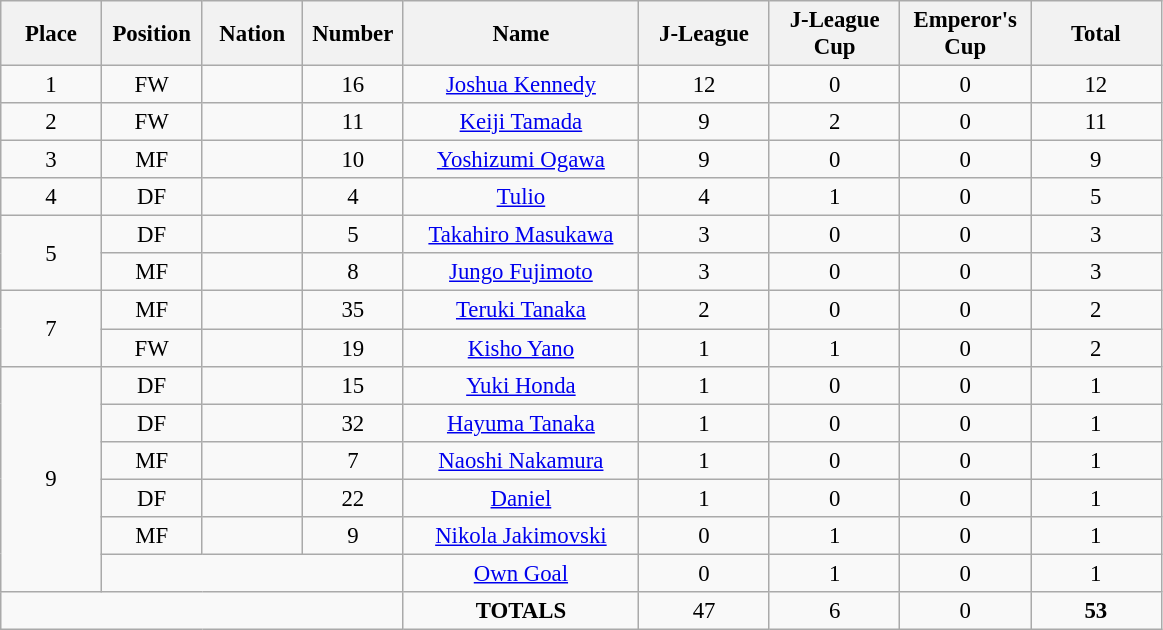<table class="wikitable" style="font-size: 95%; text-align: center;">
<tr>
<th width=60>Place</th>
<th width=60>Position</th>
<th width=60>Nation</th>
<th width=60>Number</th>
<th width=150>Name</th>
<th width=80>J-League</th>
<th width=80>J-League Cup</th>
<th width=80>Emperor's Cup</th>
<th width=80><strong>Total</strong></th>
</tr>
<tr>
<td>1</td>
<td>FW</td>
<td></td>
<td>16</td>
<td><a href='#'>Joshua Kennedy</a></td>
<td>12</td>
<td>0</td>
<td>0</td>
<td>12</td>
</tr>
<tr>
<td>2</td>
<td>FW</td>
<td></td>
<td>11</td>
<td><a href='#'>Keiji Tamada</a></td>
<td>9</td>
<td>2</td>
<td>0</td>
<td>11</td>
</tr>
<tr>
<td>3</td>
<td>MF</td>
<td></td>
<td>10</td>
<td><a href='#'>Yoshizumi Ogawa</a></td>
<td>9</td>
<td>0</td>
<td>0</td>
<td>9</td>
</tr>
<tr>
<td>4</td>
<td>DF</td>
<td></td>
<td>4</td>
<td><a href='#'>Tulio</a></td>
<td>4</td>
<td>1</td>
<td>0</td>
<td>5</td>
</tr>
<tr>
<td rowspan="2">5</td>
<td>DF</td>
<td></td>
<td>5</td>
<td><a href='#'>Takahiro Masukawa</a></td>
<td>3</td>
<td>0</td>
<td>0</td>
<td>3</td>
</tr>
<tr>
<td>MF</td>
<td></td>
<td>8</td>
<td><a href='#'>Jungo Fujimoto</a></td>
<td>3</td>
<td>0</td>
<td>0</td>
<td>3</td>
</tr>
<tr>
<td rowspan="2">7</td>
<td>MF</td>
<td></td>
<td>35</td>
<td><a href='#'>Teruki Tanaka</a></td>
<td>2</td>
<td>0</td>
<td>0</td>
<td>2</td>
</tr>
<tr>
<td>FW</td>
<td></td>
<td>19</td>
<td><a href='#'>Kisho Yano</a></td>
<td>1</td>
<td>1</td>
<td>0</td>
<td>2</td>
</tr>
<tr>
<td rowspan="6">9</td>
<td>DF</td>
<td></td>
<td>15</td>
<td><a href='#'>Yuki Honda</a></td>
<td>1</td>
<td>0</td>
<td>0</td>
<td>1</td>
</tr>
<tr>
<td>DF</td>
<td></td>
<td>32</td>
<td><a href='#'>Hayuma Tanaka</a></td>
<td>1</td>
<td>0</td>
<td>0</td>
<td>1</td>
</tr>
<tr>
<td>MF</td>
<td></td>
<td>7</td>
<td><a href='#'>Naoshi Nakamura</a></td>
<td>1</td>
<td>0</td>
<td>0</td>
<td>1</td>
</tr>
<tr>
<td>DF</td>
<td></td>
<td>22</td>
<td><a href='#'>Daniel</a></td>
<td>1</td>
<td>0</td>
<td>0</td>
<td>1</td>
</tr>
<tr>
<td>MF</td>
<td></td>
<td>9</td>
<td><a href='#'>Nikola Jakimovski</a></td>
<td>0</td>
<td>1</td>
<td>0</td>
<td>1</td>
</tr>
<tr>
<td colspan="3"></td>
<td><a href='#'>Own Goal</a></td>
<td>0</td>
<td>1</td>
<td>0</td>
<td>1</td>
</tr>
<tr>
<td colspan="4"></td>
<td><strong>TOTALS</strong></td>
<td>47</td>
<td>6</td>
<td>0</td>
<td><strong>53</strong></td>
</tr>
</table>
